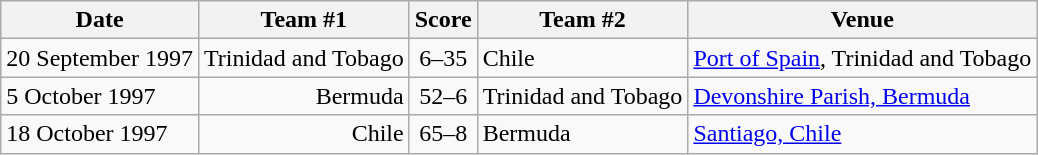<table class="wikitable">
<tr>
<th>Date</th>
<th>Team #1</th>
<th>Score</th>
<th>Team #2</th>
<th>Venue</th>
</tr>
<tr>
<td>20 September 1997</td>
<td align="right">Trinidad and Tobago</td>
<td align="center">6–35</td>
<td>Chile</td>
<td><a href='#'>Port of Spain</a>, Trinidad and Tobago</td>
</tr>
<tr>
<td>5 October 1997</td>
<td align="right">Bermuda</td>
<td align="center">52–6</td>
<td>Trinidad and Tobago</td>
<td><a href='#'>Devonshire Parish, Bermuda</a></td>
</tr>
<tr>
<td>18 October 1997</td>
<td align="right">Chile</td>
<td align="center">65–8</td>
<td>Bermuda</td>
<td><a href='#'>Santiago, Chile</a></td>
</tr>
</table>
